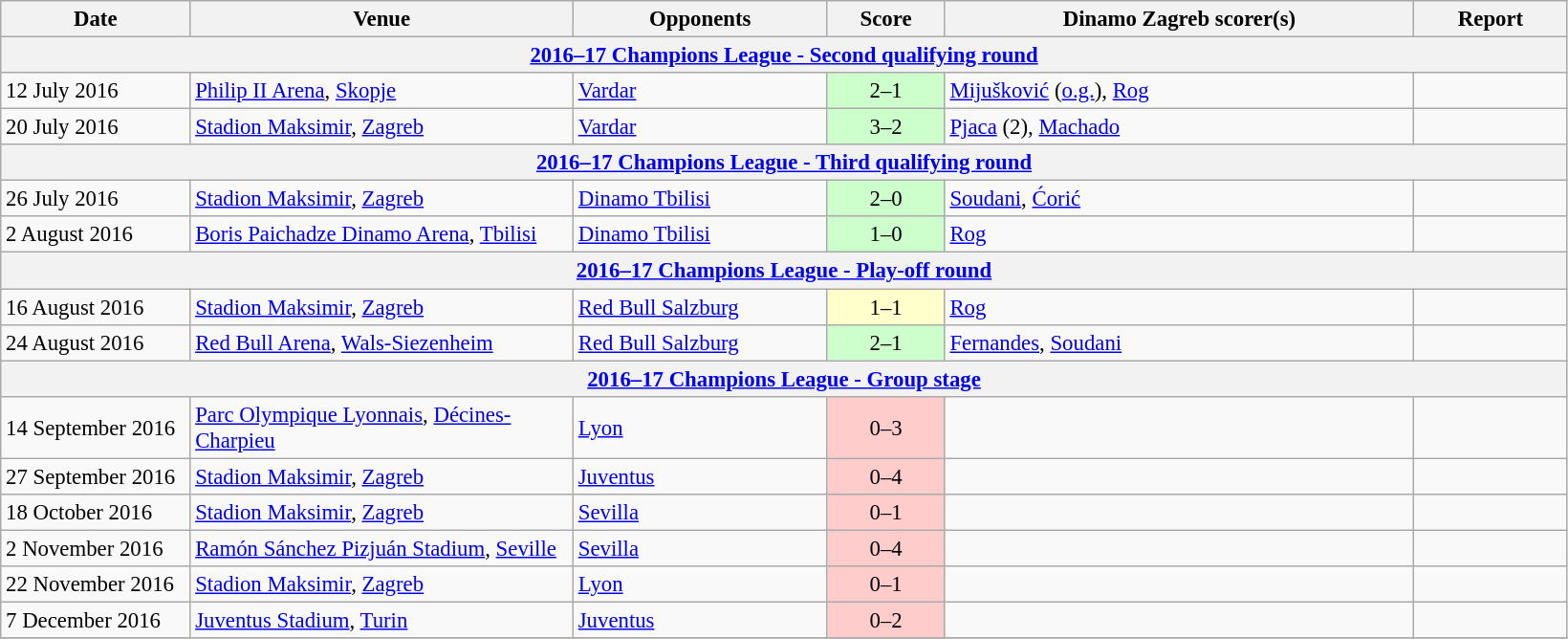<table class="wikitable" style="font-size:95%;">
<tr>
<th width=125>Date</th>
<th width=260>Venue</th>
<th width=170>Opponents</th>
<th width= 75>Score</th>
<th width=320>Dinamo Zagreb scorer(s)</th>
<th width=100>Report</th>
</tr>
<tr>
<th colspan=7><a href='#'>2016–17 Champions League - Second qualifying round</a></th>
</tr>
<tr>
<td>12 July 2016</td>
<td><a href='#'>Philip II Arena</a>, <a href='#'>Skopje</a></td>
<td> <a href='#'>Vardar</a></td>
<td align=center bgcolor=#CCFFCC>2–1</td>
<td><a href='#'>Mijušković</a> (<a href='#'>o.g.</a>), <a href='#'>Rog</a></td>
<td></td>
</tr>
<tr>
<td>20 July 2016</td>
<td><a href='#'>Stadion Maksimir</a>, <a href='#'>Zagreb</a></td>
<td> <a href='#'>Vardar</a></td>
<td align=center bgcolor=#CCFFCC>3–2</td>
<td><a href='#'>Pjaca</a> (2), <a href='#'>Machado</a></td>
<td></td>
</tr>
<tr>
<th colspan=7><a href='#'>2016–17 Champions League - Third qualifying round</a></th>
</tr>
<tr>
<td>26 July 2016</td>
<td><a href='#'>Stadion Maksimir</a>, <a href='#'>Zagreb</a></td>
<td> <a href='#'>Dinamo Tbilisi</a></td>
<td align=center bgcolor=#CCFFCC>2–0</td>
<td><a href='#'>Soudani</a>, <a href='#'>Ćorić</a></td>
<td></td>
</tr>
<tr>
<td>2 August 2016</td>
<td><a href='#'>Boris Paichadze Dinamo Arena</a>, <a href='#'>Tbilisi</a></td>
<td> <a href='#'>Dinamo Tbilisi</a></td>
<td align=center bgcolor=#CCFFCC>1–0</td>
<td><a href='#'>Rog</a></td>
<td></td>
</tr>
<tr>
<th colspan=7><a href='#'>2016–17 Champions League - Play-off round</a></th>
</tr>
<tr>
<td>16 August 2016</td>
<td><a href='#'>Stadion Maksimir</a>, <a href='#'>Zagreb</a></td>
<td> <a href='#'>Red Bull Salzburg</a></td>
<td align=center bgcolor=#FFFFCC>1–1</td>
<td><a href='#'>Rog</a></td>
<td></td>
</tr>
<tr>
<td>24 August 2016</td>
<td><a href='#'>Red Bull Arena</a>, <a href='#'>Wals-Siezenheim</a></td>
<td> <a href='#'>Red Bull Salzburg</a></td>
<td align=center bgcolor=#CCFFCC>2–1 </td>
<td><a href='#'>Fernandes</a>, <a href='#'>Soudani</a></td>
<td></td>
</tr>
<tr>
<th colspan=7><a href='#'>2016–17 Champions League - Group stage</a></th>
</tr>
<tr>
<td>14 September 2016</td>
<td><a href='#'>Parc Olympique Lyonnais</a>, <a href='#'>Décines-Charpieu</a></td>
<td> <a href='#'>Lyon</a></td>
<td align=center bgcolor=#FFCCCC>0–3</td>
<td></td>
<td></td>
</tr>
<tr>
<td>27 September 2016</td>
<td><a href='#'>Stadion Maksimir</a>, <a href='#'>Zagreb</a></td>
<td> <a href='#'>Juventus</a></td>
<td align=center bgcolor=#FFCCCC>0–4</td>
<td></td>
<td></td>
</tr>
<tr>
<td>18 October 2016</td>
<td><a href='#'>Stadion Maksimir</a>, <a href='#'>Zagreb</a></td>
<td> <a href='#'>Sevilla</a></td>
<td align=center bgcolor=#FFCCCC>0–1</td>
<td></td>
<td></td>
</tr>
<tr>
<td>2 November 2016</td>
<td><a href='#'>Ramón Sánchez Pizjuán Stadium</a>, <a href='#'>Seville</a></td>
<td> <a href='#'>Sevilla</a></td>
<td align=center bgcolor=#FFCCCC>0–4</td>
<td></td>
<td></td>
</tr>
<tr>
<td>22 November 2016</td>
<td><a href='#'>Stadion Maksimir</a>, <a href='#'>Zagreb</a></td>
<td> <a href='#'>Lyon</a></td>
<td align=center bgcolor=#FFCCCC>0–1</td>
<td></td>
<td></td>
</tr>
<tr>
<td>7 December 2016</td>
<td><a href='#'>Juventus Stadium</a>, <a href='#'>Turin</a></td>
<td> <a href='#'>Juventus</a></td>
<td align=center bgcolor=#FFCCCC>0–2</td>
<td></td>
<td></td>
</tr>
<tr>
</tr>
</table>
